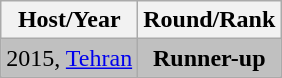<table class="wikitable" style="text-align: center;">
<tr>
<th>Host/Year</th>
<th>Round/Rank</th>
</tr>
<tr style="background:silver;">
<td> 2015, <a href='#'>Tehran</a></td>
<td><strong>Runner-up</strong></td>
</tr>
</table>
